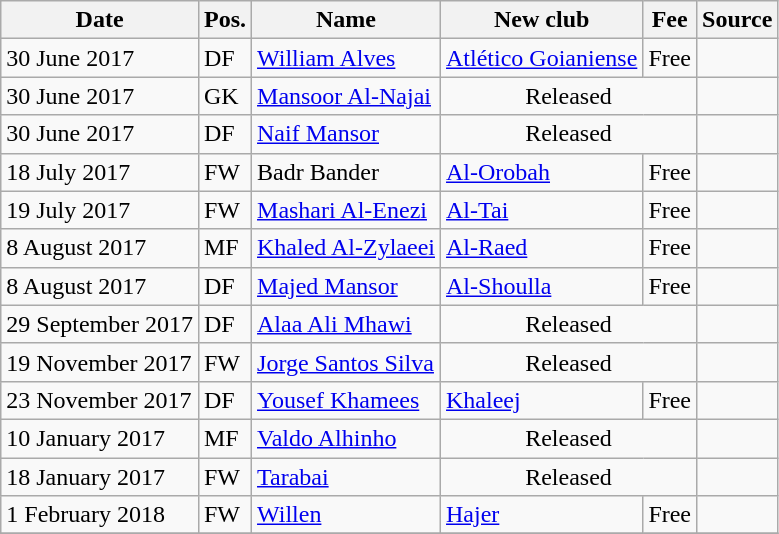<table class="wikitable" style="text-align:left">
<tr>
<th>Date</th>
<th>Pos.</th>
<th>Name</th>
<th>New club</th>
<th>Fee</th>
<th>Source</th>
</tr>
<tr>
<td>30 June 2017</td>
<td>DF</td>
<td> <a href='#'>William Alves</a></td>
<td> <a href='#'>Atlético Goianiense</a></td>
<td>Free</td>
<td></td>
</tr>
<tr>
<td>30 June 2017</td>
<td>GK</td>
<td> <a href='#'>Mansoor Al-Najai</a></td>
<td colspan=2 style="text-align:center;">Released</td>
<td></td>
</tr>
<tr>
<td>30 June 2017</td>
<td>DF</td>
<td> <a href='#'>Naif Mansor</a></td>
<td colspan=2 style="text-align:center;">Released</td>
<td></td>
</tr>
<tr>
<td>18 July 2017</td>
<td>FW</td>
<td> Badr Bander</td>
<td> <a href='#'>Al-Orobah</a></td>
<td>Free</td>
<td></td>
</tr>
<tr>
<td>19 July 2017</td>
<td>FW</td>
<td> <a href='#'>Mashari Al-Enezi</a></td>
<td> <a href='#'>Al-Tai</a></td>
<td>Free</td>
<td></td>
</tr>
<tr>
<td>8 August 2017</td>
<td>MF</td>
<td> <a href='#'>Khaled Al-Zylaeei</a></td>
<td> <a href='#'>Al-Raed</a></td>
<td>Free</td>
<td></td>
</tr>
<tr>
<td>8 August 2017</td>
<td>DF</td>
<td> <a href='#'>Majed Mansor</a></td>
<td> <a href='#'>Al-Shoulla</a></td>
<td>Free</td>
<td></td>
</tr>
<tr>
<td>29 September 2017</td>
<td>DF</td>
<td> <a href='#'>Alaa Ali Mhawi</a></td>
<td colspan=2 style="text-align:center;">Released</td>
<td></td>
</tr>
<tr>
<td>19 November 2017</td>
<td>FW</td>
<td> <a href='#'>Jorge Santos Silva</a></td>
<td colspan=2 style="text-align:center;">Released</td>
<td></td>
</tr>
<tr>
<td>23 November 2017</td>
<td>DF</td>
<td> <a href='#'>Yousef Khamees</a></td>
<td> <a href='#'>Khaleej</a></td>
<td>Free</td>
<td></td>
</tr>
<tr>
<td>10 January 2017</td>
<td>MF</td>
<td> <a href='#'>Valdo Alhinho</a></td>
<td colspan=2 style="text-align:center;">Released</td>
<td></td>
</tr>
<tr>
<td>18 January 2017</td>
<td>FW</td>
<td> <a href='#'>Tarabai</a></td>
<td colspan=2 style="text-align:center;">Released</td>
<td></td>
</tr>
<tr>
<td>1 February 2018</td>
<td>FW</td>
<td> <a href='#'>Willen</a></td>
<td> <a href='#'>Hajer</a></td>
<td>Free</td>
<td></td>
</tr>
<tr>
</tr>
</table>
